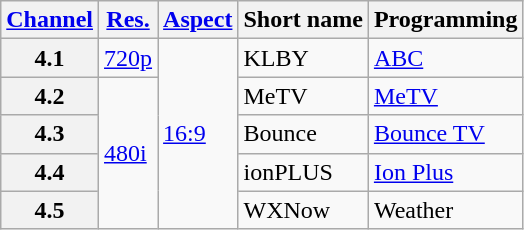<table class="wikitable">
<tr>
<th scope = "col"><a href='#'>Channel</a></th>
<th scope = "col"><a href='#'>Res.</a></th>
<th scope = "col"><a href='#'>Aspect</a></th>
<th scope = "col">Short name</th>
<th scope = "col">Programming</th>
</tr>
<tr>
<th scope = "row">4.1</th>
<td><a href='#'>720p</a></td>
<td rowspan=5><a href='#'>16:9</a></td>
<td>KLBY</td>
<td><a href='#'>ABC</a></td>
</tr>
<tr>
<th scope = "row">4.2</th>
<td rowspan=4><a href='#'>480i</a></td>
<td>MeTV</td>
<td><a href='#'>MeTV</a></td>
</tr>
<tr>
<th scope = "row">4.3</th>
<td>Bounce</td>
<td><a href='#'>Bounce TV</a></td>
</tr>
<tr>
<th scope = "row">4.4</th>
<td>ionPLUS</td>
<td><a href='#'>Ion Plus</a></td>
</tr>
<tr>
<th scope = "row">4.5</th>
<td>WXNow</td>
<td>Weather</td>
</tr>
</table>
